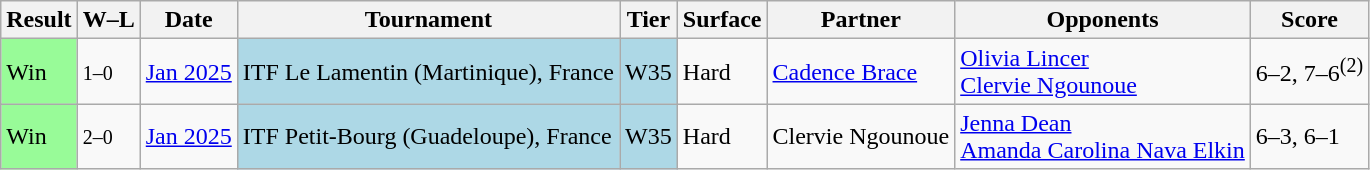<table class="sortable wikitable">
<tr>
<th>Result</th>
<th class="unsortable">W–L</th>
<th>Date</th>
<th>Tournament</th>
<th>Tier</th>
<th>Surface</th>
<th>Partner</th>
<th>Opponents</th>
<th class="unsortable">Score</th>
</tr>
<tr>
<td style="background:#98fb98;">Win</td>
<td><small>1–0</small></td>
<td><a href='#'>Jan 2025</a></td>
<td style="background:lightblue;">ITF Le Lamentin (Martinique), France</td>
<td style="background:lightblue;">W35</td>
<td>Hard</td>
<td> <a href='#'>Cadence Brace</a></td>
<td> <a href='#'>Olivia Lincer</a> <br>  <a href='#'>Clervie Ngounoue</a></td>
<td>6–2, 7–6<sup>(2)</sup></td>
</tr>
<tr>
<td style="background:#98fb98;">Win</td>
<td><small>2–0</small></td>
<td><a href='#'>Jan 2025</a></td>
<td style="background:lightblue;">ITF Petit-Bourg (Guadeloupe), France</td>
<td style="background:lightblue;">W35</td>
<td>Hard</td>
<td> Clervie Ngounoue</td>
<td> <a href='#'>Jenna Dean</a> <br>  <a href='#'>Amanda Carolina Nava Elkin</a></td>
<td>6–3, 6–1</td>
</tr>
</table>
